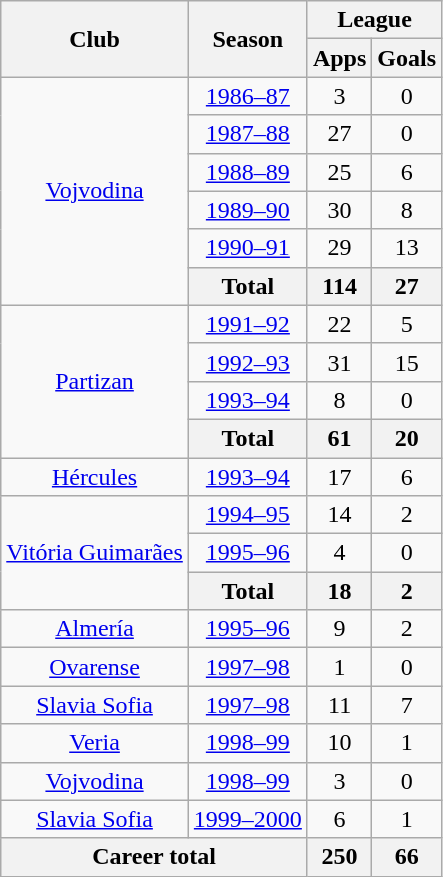<table class="wikitable" style="text-align:center">
<tr>
<th rowspan="2">Club</th>
<th rowspan="2">Season</th>
<th colspan="2">League</th>
</tr>
<tr>
<th>Apps</th>
<th>Goals</th>
</tr>
<tr>
<td rowspan="6"><a href='#'>Vojvodina</a></td>
<td><a href='#'>1986–87</a></td>
<td>3</td>
<td>0</td>
</tr>
<tr>
<td><a href='#'>1987–88</a></td>
<td>27</td>
<td>0</td>
</tr>
<tr>
<td><a href='#'>1988–89</a></td>
<td>25</td>
<td>6</td>
</tr>
<tr>
<td><a href='#'>1989–90</a></td>
<td>30</td>
<td>8</td>
</tr>
<tr>
<td><a href='#'>1990–91</a></td>
<td>29</td>
<td>13</td>
</tr>
<tr>
<th>Total</th>
<th>114</th>
<th>27</th>
</tr>
<tr>
<td rowspan="4"><a href='#'>Partizan</a></td>
<td><a href='#'>1991–92</a></td>
<td>22</td>
<td>5</td>
</tr>
<tr>
<td><a href='#'>1992–93</a></td>
<td>31</td>
<td>15</td>
</tr>
<tr>
<td><a href='#'>1993–94</a></td>
<td>8</td>
<td>0</td>
</tr>
<tr>
<th>Total</th>
<th>61</th>
<th>20</th>
</tr>
<tr>
<td><a href='#'>Hércules</a></td>
<td><a href='#'>1993–94</a></td>
<td>17</td>
<td>6</td>
</tr>
<tr>
<td rowspan="3"><a href='#'>Vitória Guimarães</a></td>
<td><a href='#'>1994–95</a></td>
<td>14</td>
<td>2</td>
</tr>
<tr>
<td><a href='#'>1995–96</a></td>
<td>4</td>
<td>0</td>
</tr>
<tr>
<th>Total</th>
<th>18</th>
<th>2</th>
</tr>
<tr>
<td><a href='#'>Almería</a></td>
<td><a href='#'>1995–96</a></td>
<td>9</td>
<td>2</td>
</tr>
<tr>
<td><a href='#'>Ovarense</a></td>
<td><a href='#'>1997–98</a></td>
<td>1</td>
<td>0</td>
</tr>
<tr>
<td><a href='#'>Slavia Sofia</a></td>
<td><a href='#'>1997–98</a></td>
<td>11</td>
<td>7</td>
</tr>
<tr>
<td><a href='#'>Veria</a></td>
<td><a href='#'>1998–99</a></td>
<td>10</td>
<td>1</td>
</tr>
<tr>
<td><a href='#'>Vojvodina</a></td>
<td><a href='#'>1998–99</a></td>
<td>3</td>
<td>0</td>
</tr>
<tr>
<td><a href='#'>Slavia Sofia</a></td>
<td><a href='#'>1999–2000</a></td>
<td>6</td>
<td>1</td>
</tr>
<tr>
<th colspan="2">Career total</th>
<th>250</th>
<th>66</th>
</tr>
</table>
